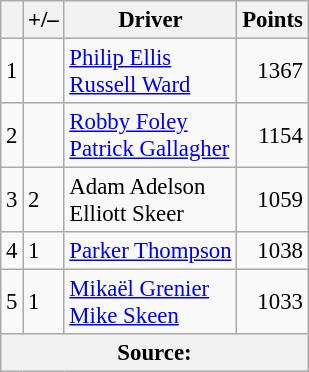<table class="wikitable" style="font-size: 95%;">
<tr>
<th scope="col"></th>
<th scope="col">+/–</th>
<th scope="col">Driver</th>
<th scope="col">Points</th>
</tr>
<tr>
<td align=center>1</td>
<td align=left></td>
<td> <a href='#'>Philip Ellis</a><br> <a href='#'>Russell Ward</a></td>
<td align=right>1367</td>
</tr>
<tr>
<td align=center>2</td>
<td align=left></td>
<td> <a href='#'>Robby Foley</a><br> <a href='#'>Patrick Gallagher</a></td>
<td align=right>1154</td>
</tr>
<tr>
<td align=center>3</td>
<td align=left> 2</td>
<td> Adam Adelson<br> Elliott Skeer</td>
<td align=right>1059</td>
</tr>
<tr>
<td align=center>4</td>
<td align=left> 1</td>
<td> <a href='#'>Parker Thompson</a></td>
<td align=right>1038</td>
</tr>
<tr>
<td align=center>5</td>
<td align=left> 1</td>
<td> <a href='#'>Mikaël Grenier</a><br> <a href='#'>Mike Skeen</a></td>
<td align=right>1033</td>
</tr>
<tr>
<th colspan=5>Source:</th>
</tr>
</table>
